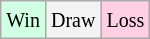<table class="wikitable">
<tr>
<td style="background-color:#d0ffe3;"><small>Win</small></td>
<td style="background-color:#f3f3f3;"><small>Draw</small></td>
<td style="background-color:#ffd0e3;"><small>Loss</small></td>
</tr>
</table>
